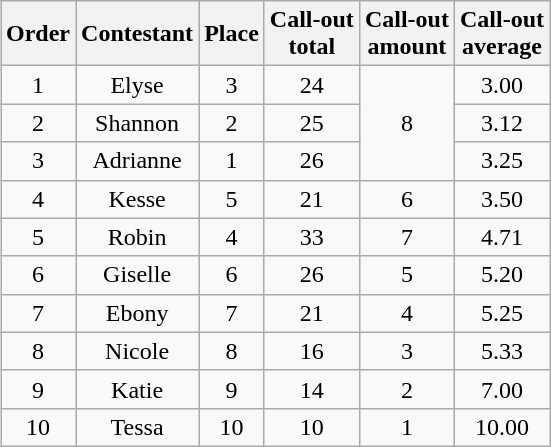<table class="wikitable sortable" style="margin:auto; text-align:center; white-space:nowrap">
<tr>
<th>Order</th>
<th>Contestant</th>
<th>Place</th>
<th>Call-out<br>total</th>
<th>Call-out<br>amount</th>
<th>Call-out<br>average</th>
</tr>
<tr>
<td>1</td>
<td>Elyse</td>
<td>3</td>
<td>24</td>
<td rowspan="3">8</td>
<td>3.00</td>
</tr>
<tr>
<td>2</td>
<td>Shannon</td>
<td>2</td>
<td>25</td>
<td>3.12</td>
</tr>
<tr>
<td>3</td>
<td>Adrianne</td>
<td>1</td>
<td>26</td>
<td>3.25</td>
</tr>
<tr>
<td>4</td>
<td>Kesse</td>
<td>5</td>
<td>21</td>
<td>6</td>
<td>3.50</td>
</tr>
<tr>
<td>5</td>
<td>Robin</td>
<td>4</td>
<td>33</td>
<td>7</td>
<td>4.71</td>
</tr>
<tr>
<td>6</td>
<td>Giselle</td>
<td>6</td>
<td>26</td>
<td>5</td>
<td>5.20</td>
</tr>
<tr>
<td>7</td>
<td>Ebony</td>
<td>7</td>
<td>21</td>
<td>4</td>
<td>5.25</td>
</tr>
<tr>
<td>8</td>
<td>Nicole</td>
<td>8</td>
<td>16</td>
<td>3</td>
<td>5.33</td>
</tr>
<tr>
<td>9</td>
<td>Katie</td>
<td>9</td>
<td>14</td>
<td>2</td>
<td>7.00</td>
</tr>
<tr>
<td>10</td>
<td>Tessa</td>
<td>10</td>
<td>10</td>
<td>1</td>
<td>10.00</td>
</tr>
</table>
